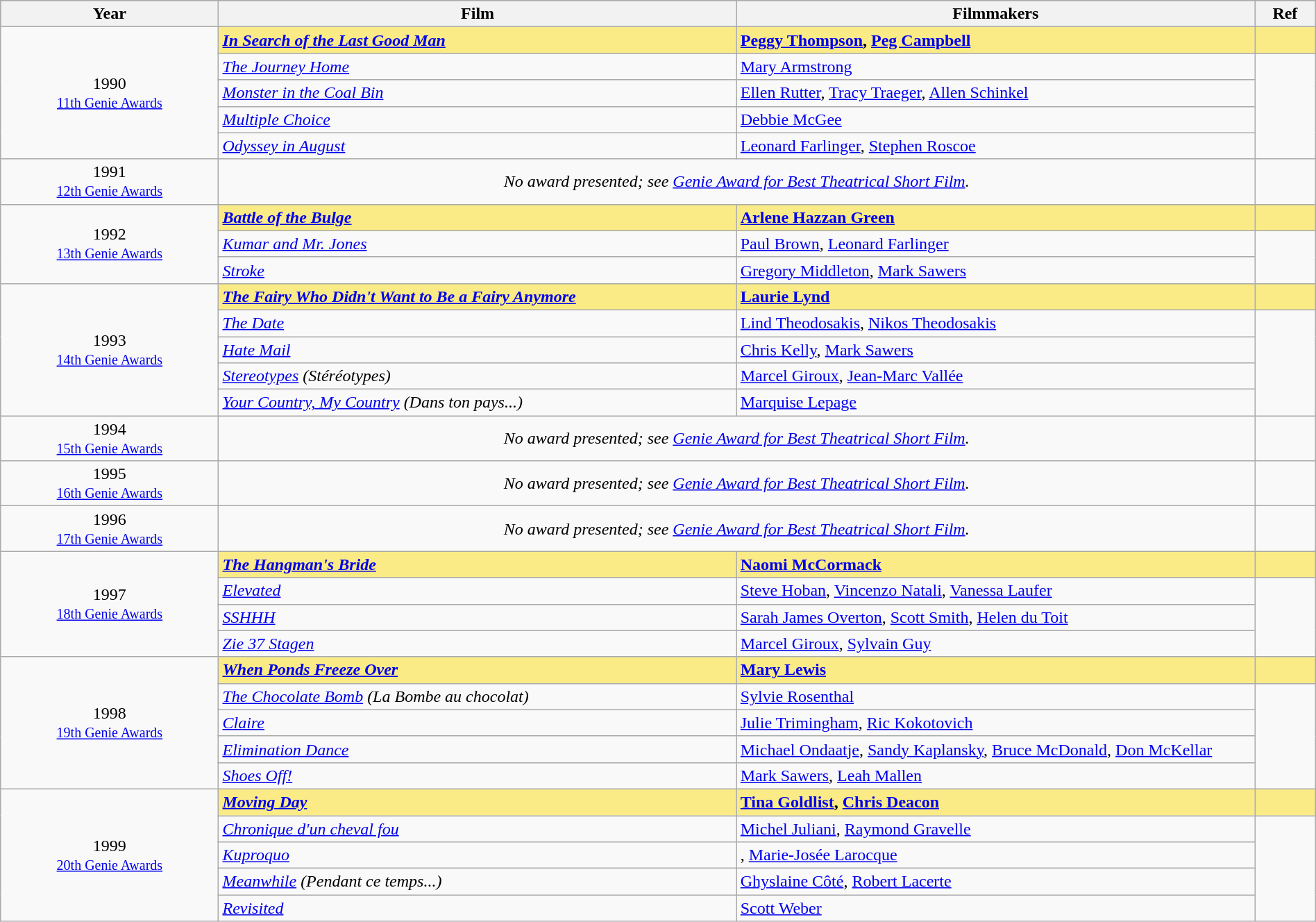<table class="wikitable" style="width:100%;">
<tr style="background:#bebebe;">
<th style="width:8%;">Year</th>
<th style="width:19%;">Film</th>
<th style="width:19%;">Filmmakers</th>
<th style="width:2%;">Ref</th>
</tr>
<tr>
<td rowspan="5" align="center">1990 <br> <small><a href='#'>11th Genie Awards</a></small></td>
<td style="background:#FAEB86;"><strong><em><a href='#'>In Search of the Last Good Man</a></em></strong></td>
<td style="background:#FAEB86;"><strong><a href='#'>Peggy Thompson</a>, <a href='#'>Peg Campbell</a></strong></td>
<td style="background:#FAEB86;"></td>
</tr>
<tr>
<td><em><a href='#'>The Journey Home</a></em></td>
<td><a href='#'>Mary Armstrong</a></td>
<td rowspan=4></td>
</tr>
<tr>
<td><em><a href='#'>Monster in the Coal Bin</a></em></td>
<td><a href='#'>Ellen Rutter</a>, <a href='#'>Tracy Traeger</a>, <a href='#'>Allen Schinkel</a></td>
</tr>
<tr>
<td><em><a href='#'>Multiple Choice</a></em></td>
<td><a href='#'>Debbie McGee</a></td>
</tr>
<tr>
<td><em><a href='#'>Odyssey in August</a></em></td>
<td><a href='#'>Leonard Farlinger</a>, <a href='#'>Stephen Roscoe</a></td>
</tr>
<tr>
<td align="center">1991 <br> <small><a href='#'>12th Genie Awards</a></small></td>
<td colspan=2 align=center><em>No award presented; see <a href='#'>Genie Award for Best Theatrical Short Film</a>.</em></td>
<td></td>
</tr>
<tr>
<td rowspan="3" align="center">1992 <br> <small><a href='#'>13th Genie Awards</a></small></td>
<td style="background:#FAEB86;"><strong><em><a href='#'>Battle of the Bulge</a></em></strong></td>
<td style="background:#FAEB86;"><strong><a href='#'>Arlene Hazzan Green</a></strong></td>
<td style="background:#FAEB86;"></td>
</tr>
<tr>
<td><em><a href='#'>Kumar and Mr. Jones</a></em></td>
<td><a href='#'>Paul Brown</a>, <a href='#'>Leonard Farlinger</a></td>
<td rowspan=2></td>
</tr>
<tr>
<td><em><a href='#'>Stroke</a></em></td>
<td><a href='#'>Gregory Middleton</a>, <a href='#'>Mark Sawers</a></td>
</tr>
<tr>
<td rowspan="5" align="center">1993 <br> <small><a href='#'>14th Genie Awards</a></small></td>
<td style="background:#FAEB86;"><strong><em><a href='#'>The Fairy Who Didn't Want to Be a Fairy Anymore</a></em></strong></td>
<td style="background:#FAEB86;"><strong><a href='#'>Laurie Lynd</a></strong></td>
<td style="background:#FAEB86;"></td>
</tr>
<tr>
<td><em><a href='#'>The Date</a></em></td>
<td><a href='#'>Lind Theodosakis</a>, <a href='#'>Nikos Theodosakis</a></td>
<td rowspan=4></td>
</tr>
<tr>
<td><em><a href='#'>Hate Mail</a></em></td>
<td><a href='#'>Chris Kelly</a>, <a href='#'>Mark Sawers</a></td>
</tr>
<tr>
<td><em><a href='#'>Stereotypes</a> (Stéréotypes)</em></td>
<td><a href='#'>Marcel Giroux</a>, <a href='#'>Jean-Marc Vallée</a></td>
</tr>
<tr>
<td><em><a href='#'>Your Country, My Country</a> (Dans ton pays...)</em></td>
<td><a href='#'>Marquise Lepage</a></td>
</tr>
<tr>
<td align="center">1994 <br> <small><a href='#'>15th Genie Awards</a></small></td>
<td colspan=2 align=center><em>No award presented; see <a href='#'>Genie Award for Best Theatrical Short Film</a>.</em></td>
<td></td>
</tr>
<tr>
<td align="center">1995 <br> <small><a href='#'>16th Genie Awards</a></small></td>
<td colspan=2 align=center><em>No award presented; see <a href='#'>Genie Award for Best Theatrical Short Film</a>.</em></td>
<td></td>
</tr>
<tr>
<td align="center">1996 <br> <small><a href='#'>17th Genie Awards</a></small></td>
<td colspan=2 align=center><em>No award presented; see <a href='#'>Genie Award for Best Theatrical Short Film</a>.</em></td>
<td></td>
</tr>
<tr>
<td rowspan="4" align="center">1997 <br> <small><a href='#'>18th Genie Awards</a></small></td>
<td style="background:#FAEB86;"><strong><em><a href='#'>The Hangman's Bride</a></em></strong></td>
<td style="background:#FAEB86;"><strong><a href='#'>Naomi McCormack</a></strong></td>
<td style="background:#FAEB86;"></td>
</tr>
<tr>
<td><em><a href='#'>Elevated</a></em></td>
<td><a href='#'>Steve Hoban</a>, <a href='#'>Vincenzo Natali</a>, <a href='#'>Vanessa Laufer</a></td>
<td rowspan=3></td>
</tr>
<tr>
<td><em><a href='#'>SSHHH</a></em></td>
<td><a href='#'>Sarah James Overton</a>, <a href='#'>Scott Smith</a>, <a href='#'>Helen du Toit</a></td>
</tr>
<tr>
<td><em><a href='#'>Zie 37 Stagen</a></em></td>
<td><a href='#'>Marcel Giroux</a>, <a href='#'>Sylvain Guy</a></td>
</tr>
<tr>
<td rowspan="5" align="center">1998 <br> <small><a href='#'>19th Genie Awards</a></small></td>
<td style="background:#FAEB86;"><strong><em><a href='#'>When Ponds Freeze Over</a></em></strong></td>
<td style="background:#FAEB86;"><strong><a href='#'>Mary Lewis</a></strong></td>
<td style="background:#FAEB86;"></td>
</tr>
<tr>
<td><em><a href='#'>The Chocolate Bomb</a> (La Bombe au chocolat)</em></td>
<td><a href='#'>Sylvie Rosenthal</a></td>
<td rowspan=4></td>
</tr>
<tr>
<td><em><a href='#'>Claire</a></em></td>
<td><a href='#'>Julie Trimingham</a>, <a href='#'>Ric Kokotovich</a></td>
</tr>
<tr>
<td><em><a href='#'>Elimination Dance</a></em></td>
<td><a href='#'>Michael Ondaatje</a>, <a href='#'>Sandy Kaplansky</a>, <a href='#'>Bruce McDonald</a>, <a href='#'>Don McKellar</a></td>
</tr>
<tr>
<td><em><a href='#'>Shoes Off!</a></em></td>
<td><a href='#'>Mark Sawers</a>, <a href='#'>Leah Mallen</a></td>
</tr>
<tr>
<td rowspan="5" align="center">1999 <br> <small><a href='#'>20th Genie Awards</a></small></td>
<td style="background:#FAEB86;"><strong><em><a href='#'>Moving Day</a></em></strong></td>
<td style="background:#FAEB86;"><strong><a href='#'>Tina Goldlist</a>, <a href='#'>Chris Deacon</a></strong></td>
<td style="background:#FAEB86;"></td>
</tr>
<tr>
<td><em><a href='#'>Chronique d'un cheval fou</a></em></td>
<td><a href='#'>Michel Juliani</a>, <a href='#'>Raymond Gravelle</a></td>
<td rowspan=4></td>
</tr>
<tr>
<td><em><a href='#'>Kuproquo</a></em></td>
<td>, <a href='#'>Marie-Josée Larocque</a></td>
</tr>
<tr>
<td><em><a href='#'>Meanwhile</a> (Pendant ce temps...)</em></td>
<td><a href='#'>Ghyslaine Côté</a>, <a href='#'>Robert Lacerte</a></td>
</tr>
<tr>
<td><em><a href='#'>Revisited</a></em></td>
<td><a href='#'>Scott Weber</a></td>
</tr>
</table>
